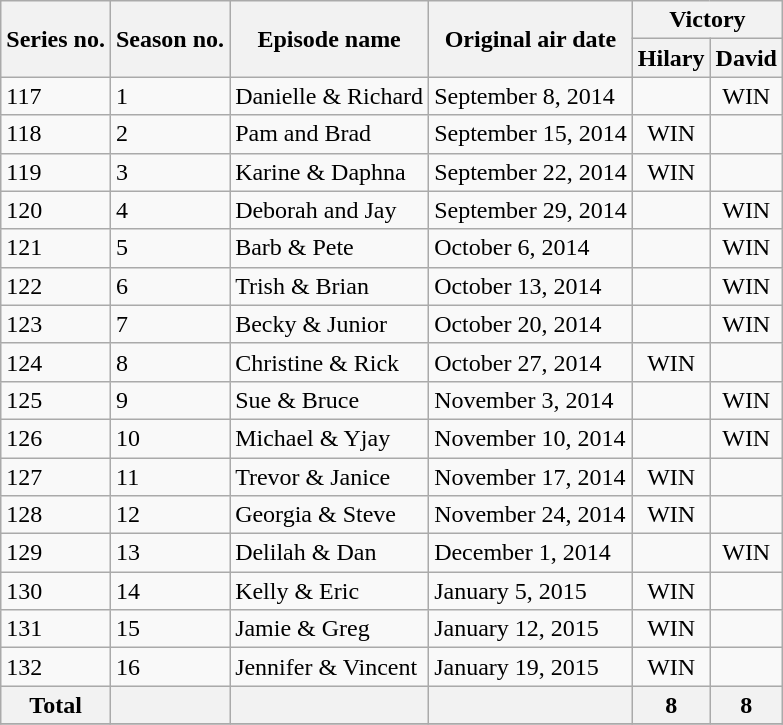<table class="wikitable">
<tr>
<th rowspan=2>Series no.</th>
<th rowspan=2>Season no.</th>
<th rowspan=2>Episode name</th>
<th rowspan=2>Original air date</th>
<th colspan=2>Victory</th>
</tr>
<tr>
<th>Hilary</th>
<th>David</th>
</tr>
<tr>
<td>117</td>
<td>1</td>
<td>Danielle & Richard</td>
<td>September 8, 2014</td>
<td align=center></td>
<td align=center>WIN</td>
</tr>
<tr>
<td>118</td>
<td>2</td>
<td>Pam and Brad</td>
<td>September 15, 2014</td>
<td align=center>WIN</td>
<td align=center></td>
</tr>
<tr>
<td>119</td>
<td>3</td>
<td>Karine & Daphna</td>
<td>September 22, 2014</td>
<td align=center>WIN</td>
<td align=center></td>
</tr>
<tr>
<td>120</td>
<td>4</td>
<td>Deborah and Jay</td>
<td>September 29, 2014</td>
<td align=center></td>
<td align=center>WIN</td>
</tr>
<tr>
<td>121</td>
<td>5</td>
<td>Barb & Pete</td>
<td>October 6, 2014</td>
<td align=center></td>
<td align=center>WIN</td>
</tr>
<tr>
<td>122</td>
<td>6</td>
<td>Trish & Brian</td>
<td>October 13, 2014</td>
<td align=center></td>
<td align=center>WIN</td>
</tr>
<tr>
<td>123</td>
<td>7</td>
<td>Becky & Junior</td>
<td>October 20, 2014</td>
<td align=center></td>
<td align=center>WIN</td>
</tr>
<tr>
<td>124</td>
<td>8</td>
<td>Christine & Rick</td>
<td>October 27, 2014</td>
<td align=center>WIN</td>
<td align=center></td>
</tr>
<tr>
<td>125</td>
<td>9</td>
<td>Sue & Bruce</td>
<td>November 3, 2014</td>
<td align=center></td>
<td align=center>WIN</td>
</tr>
<tr>
<td>126</td>
<td>10</td>
<td>Michael & Yjay</td>
<td>November 10, 2014</td>
<td align=center></td>
<td align=center>WIN</td>
</tr>
<tr>
<td>127</td>
<td>11</td>
<td>Trevor & Janice</td>
<td>November 17, 2014</td>
<td align=center>WIN</td>
<td align=center></td>
</tr>
<tr>
<td>128</td>
<td>12</td>
<td>Georgia & Steve</td>
<td>November 24, 2014</td>
<td align=center>WIN</td>
<td align=center></td>
</tr>
<tr>
<td>129</td>
<td>13</td>
<td>Delilah & Dan</td>
<td>December 1, 2014</td>
<td align=center></td>
<td align=center>WIN</td>
</tr>
<tr>
<td>130</td>
<td>14</td>
<td>Kelly & Eric</td>
<td>January 5, 2015</td>
<td align=center>WIN</td>
<td align=center></td>
</tr>
<tr>
<td>131</td>
<td>15</td>
<td>Jamie & Greg</td>
<td>January 12, 2015</td>
<td align=center>WIN</td>
<td align=center></td>
</tr>
<tr>
<td>132</td>
<td>16</td>
<td>Jennifer & Vincent</td>
<td>January 19, 2015</td>
<td align=center>WIN</td>
<td align=center></td>
</tr>
<tr>
<th>Total</th>
<th></th>
<th></th>
<th></th>
<th>8</th>
<th>8</th>
</tr>
<tr>
</tr>
</table>
